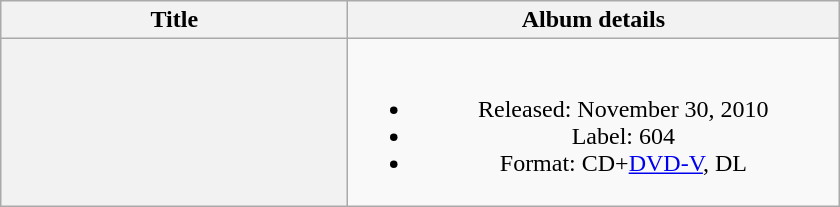<table class="wikitable plainrowheaders" style="text-align:center;" border="1">
<tr>
<th scope="col" style="width:14em;">Title</th>
<th scope="col" style="width:20em;">Album details</th>
</tr>
<tr>
<th scope="row"></th>
<td><br><ul><li>Released: November 30, 2010</li><li>Label: 604</li><li>Format: CD+<a href='#'>DVD-V</a>, DL</li></ul></td>
</tr>
</table>
